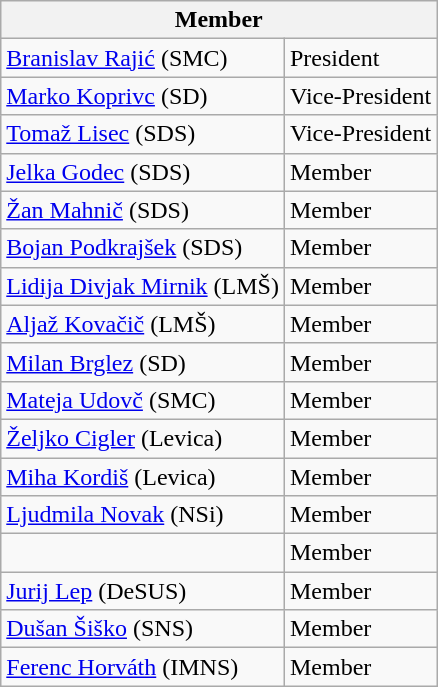<table class="wikitable">
<tr>
<th colspan="2">Member</th>
</tr>
<tr>
<td><a href='#'>Branislav Rajić</a> (SMC)</td>
<td>President</td>
</tr>
<tr>
<td><a href='#'>Marko Koprivc</a> (SD)</td>
<td>Vice-President</td>
</tr>
<tr>
<td><a href='#'>Tomaž Lisec</a> (SDS)</td>
<td>Vice-President</td>
</tr>
<tr>
<td><a href='#'>Jelka Godec</a> (SDS)</td>
<td>Member</td>
</tr>
<tr>
<td><a href='#'>Žan Mahnič</a> (SDS)</td>
<td>Member</td>
</tr>
<tr>
<td><a href='#'>Bojan Podkrajšek</a> (SDS)</td>
<td>Member</td>
</tr>
<tr>
<td><a href='#'>Lidija Divjak Mirnik</a> (LMŠ)</td>
<td>Member</td>
</tr>
<tr>
<td><a href='#'>Aljaž Kovačič</a> (LMŠ)</td>
<td>Member</td>
</tr>
<tr>
<td><a href='#'>Milan Brglez</a> (SD)</td>
<td>Member</td>
</tr>
<tr>
<td><a href='#'>Mateja Udovč</a> (SMC)</td>
<td>Member</td>
</tr>
<tr>
<td><a href='#'>Željko Cigler</a> (Levica)</td>
<td>Member</td>
</tr>
<tr>
<td><a href='#'>Miha Kordiš</a> (Levica)</td>
<td>Member</td>
</tr>
<tr>
<td><a href='#'>Ljudmila Novak</a> (NSi)</td>
<td>Member</td>
</tr>
<tr>
<td></td>
<td>Member</td>
</tr>
<tr>
<td><a href='#'>Jurij Lep</a> (DeSUS)</td>
<td>Member</td>
</tr>
<tr>
<td><a href='#'>Dušan Šiško</a> (SNS)</td>
<td>Member</td>
</tr>
<tr>
<td><a href='#'>Ferenc Horváth</a> (IMNS)</td>
<td>Member</td>
</tr>
</table>
